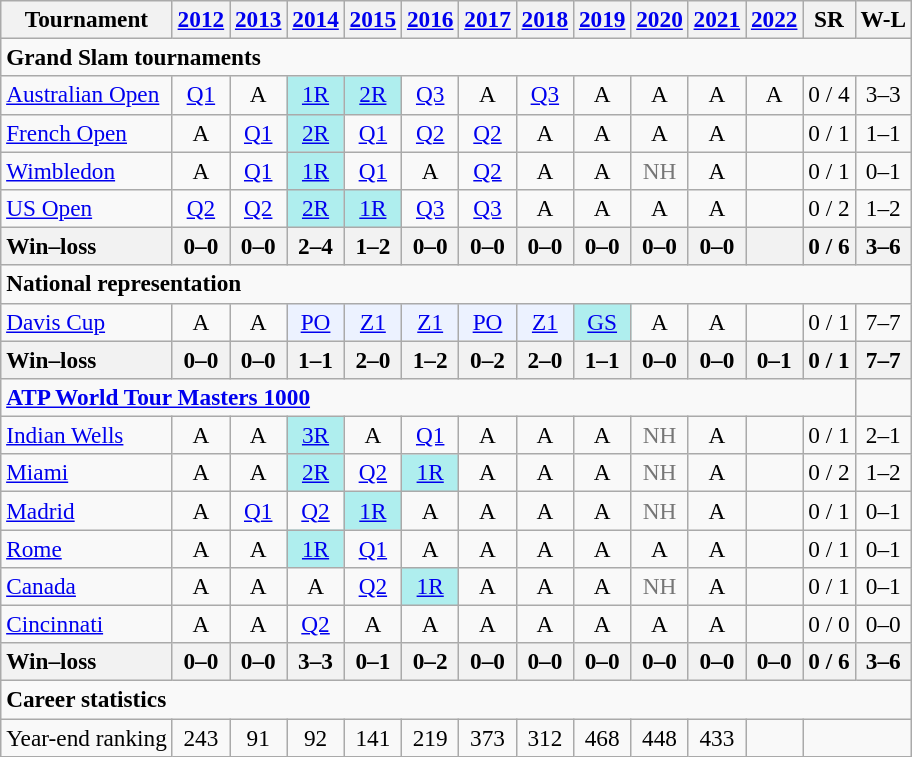<table class=wikitable style=text-align:center;font-size:97%>
<tr>
<th>Tournament</th>
<th><a href='#'>2012</a></th>
<th><a href='#'>2013</a></th>
<th><a href='#'>2014</a></th>
<th><a href='#'>2015</a></th>
<th><a href='#'>2016</a></th>
<th><a href='#'>2017</a></th>
<th><a href='#'>2018</a></th>
<th><a href='#'>2019</a></th>
<th><a href='#'>2020</a></th>
<th><a href='#'>2021</a></th>
<th><a href='#'>2022</a></th>
<th>SR</th>
<th>W-L</th>
</tr>
<tr>
<td colspan="14" align="left"><strong>Grand Slam tournaments</strong></td>
</tr>
<tr>
<td align=left><a href='#'>Australian Open</a></td>
<td><a href='#'>Q1</a></td>
<td>A</td>
<td bgcolor=afeeee><a href='#'>1R</a></td>
<td bgcolor=afeeee><a href='#'>2R</a></td>
<td><a href='#'>Q3</a></td>
<td>A</td>
<td><a href='#'>Q3</a></td>
<td>A</td>
<td>A</td>
<td>A</td>
<td>A</td>
<td>0 / 4</td>
<td>3–3</td>
</tr>
<tr>
<td align=left><a href='#'>French Open</a></td>
<td>A</td>
<td><a href='#'>Q1</a></td>
<td bgcolor=afeeee><a href='#'>2R</a></td>
<td><a href='#'>Q1</a></td>
<td><a href='#'>Q2</a></td>
<td><a href='#'>Q2</a></td>
<td>A</td>
<td>A</td>
<td>A</td>
<td>A</td>
<td></td>
<td>0 / 1</td>
<td>1–1</td>
</tr>
<tr>
<td align=left><a href='#'>Wimbledon</a></td>
<td>A</td>
<td><a href='#'>Q1</a></td>
<td bgcolor=afeeee><a href='#'>1R</a></td>
<td><a href='#'>Q1</a></td>
<td>A</td>
<td><a href='#'>Q2</a></td>
<td>A</td>
<td>A</td>
<td style=color:#767676>NH</td>
<td>A</td>
<td></td>
<td>0 / 1</td>
<td>0–1</td>
</tr>
<tr>
<td align=left><a href='#'>US Open</a></td>
<td><a href='#'>Q2</a></td>
<td><a href='#'>Q2</a></td>
<td bgcolor=afeeee><a href='#'>2R</a></td>
<td bgcolor=afeeee><a href='#'>1R</a></td>
<td><a href='#'>Q3</a></td>
<td><a href='#'>Q3</a></td>
<td>A</td>
<td>A</td>
<td>A</td>
<td>A</td>
<td></td>
<td>0 / 2</td>
<td>1–2</td>
</tr>
<tr>
<th style=text-align:left>Win–loss</th>
<th>0–0</th>
<th>0–0</th>
<th>2–4</th>
<th>1–2</th>
<th>0–0</th>
<th>0–0</th>
<th>0–0</th>
<th>0–0</th>
<th>0–0</th>
<th>0–0</th>
<th></th>
<th>0 / 6</th>
<th>3–6</th>
</tr>
<tr>
<td colspan="14" align="left"><strong>National representation</strong></td>
</tr>
<tr>
<td align=left><a href='#'>Davis Cup</a></td>
<td>A</td>
<td>A</td>
<td bgcolor=ecf2ff><a href='#'>PO</a></td>
<td bgcolor=ecf2ff><a href='#'>Z1</a></td>
<td bgcolor=ecf2ff><a href='#'>Z1</a></td>
<td bgcolor=ecf2ff><a href='#'>PO</a></td>
<td bgcolor=ecf2ff><a href='#'>Z1</a></td>
<td bgcolor=afeeee><a href='#'>GS</a></td>
<td>A</td>
<td>A</td>
<td></td>
<td>0 / 1</td>
<td>7–7</td>
</tr>
<tr>
<th style=text-align:left>Win–loss</th>
<th>0–0</th>
<th>0–0</th>
<th>1–1</th>
<th>2–0</th>
<th>1–2</th>
<th>0–2</th>
<th>2–0</th>
<th>1–1</th>
<th>0–0</th>
<th>0–0</th>
<th>0–1</th>
<th>0 / 1</th>
<th>7–7</th>
</tr>
<tr>
<td colspan="13" align="left"><strong><a href='#'>ATP World Tour Masters 1000</a></strong></td>
</tr>
<tr>
<td align=left><a href='#'>Indian Wells</a></td>
<td>A</td>
<td>A</td>
<td bgcolor=afeeee><a href='#'>3R</a></td>
<td>A</td>
<td><a href='#'>Q1</a></td>
<td>A</td>
<td>A</td>
<td>A</td>
<td style=color:#767676>NH</td>
<td>A</td>
<td></td>
<td>0 / 1</td>
<td>2–1</td>
</tr>
<tr>
<td align=left><a href='#'>Miami</a></td>
<td>A</td>
<td>A</td>
<td bgcolor=afeeee><a href='#'>2R</a></td>
<td><a href='#'>Q2</a></td>
<td bgcolor=afeeee><a href='#'>1R</a></td>
<td>A</td>
<td>A</td>
<td>A</td>
<td style=color:#767676>NH</td>
<td>A</td>
<td></td>
<td>0 / 2</td>
<td>1–2</td>
</tr>
<tr>
<td align=left><a href='#'>Madrid</a></td>
<td>A</td>
<td><a href='#'>Q1</a></td>
<td><a href='#'>Q2</a></td>
<td bgcolor=afeeee><a href='#'>1R</a></td>
<td>A</td>
<td>A</td>
<td>A</td>
<td>A</td>
<td style=color:#767676>NH</td>
<td>A</td>
<td></td>
<td>0 / 1</td>
<td>0–1</td>
</tr>
<tr>
<td align=left><a href='#'>Rome</a></td>
<td>A</td>
<td>A</td>
<td bgcolor=afeeee><a href='#'>1R</a></td>
<td><a href='#'>Q1</a></td>
<td>A</td>
<td>A</td>
<td>A</td>
<td>A</td>
<td>A</td>
<td>A</td>
<td></td>
<td>0 / 1</td>
<td>0–1</td>
</tr>
<tr>
<td align=left><a href='#'>Canada</a></td>
<td>A</td>
<td>A</td>
<td>A</td>
<td><a href='#'>Q2</a></td>
<td bgcolor=afeeee><a href='#'>1R</a></td>
<td>A</td>
<td>A</td>
<td>A</td>
<td style=color:#767676>NH</td>
<td>A</td>
<td></td>
<td>0 / 1</td>
<td>0–1</td>
</tr>
<tr>
<td align=left><a href='#'>Cincinnati</a></td>
<td>A</td>
<td>A</td>
<td><a href='#'>Q2</a></td>
<td>A</td>
<td>A</td>
<td>A</td>
<td>A</td>
<td>A</td>
<td>A</td>
<td>A</td>
<td></td>
<td>0 / 0</td>
<td>0–0</td>
</tr>
<tr>
<th style=text-align:left>Win–loss</th>
<th>0–0</th>
<th>0–0</th>
<th>3–3</th>
<th>0–1</th>
<th>0–2</th>
<th>0–0</th>
<th>0–0</th>
<th>0–0</th>
<th>0–0</th>
<th>0–0</th>
<th>0–0</th>
<th>0 / 6</th>
<th>3–6</th>
</tr>
<tr>
<td colspan="14" align="left"><strong>Career statistics</strong></td>
</tr>
<tr>
<td align=left>Year-end ranking</td>
<td>243</td>
<td>91</td>
<td>92</td>
<td>141</td>
<td>219</td>
<td>373</td>
<td>312</td>
<td>468</td>
<td>448</td>
<td>433</td>
<td></td>
<td colspan="2"></td>
</tr>
</table>
